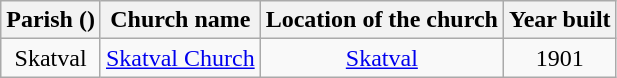<table class="wikitable" style="text-align:center">
<tr>
<th>Parish ()</th>
<th>Church name</th>
<th>Location of the church</th>
<th>Year built</th>
</tr>
<tr>
<td rowspan="1">Skatval</td>
<td><a href='#'>Skatval Church</a></td>
<td><a href='#'>Skatval</a></td>
<td>1901</td>
</tr>
</table>
